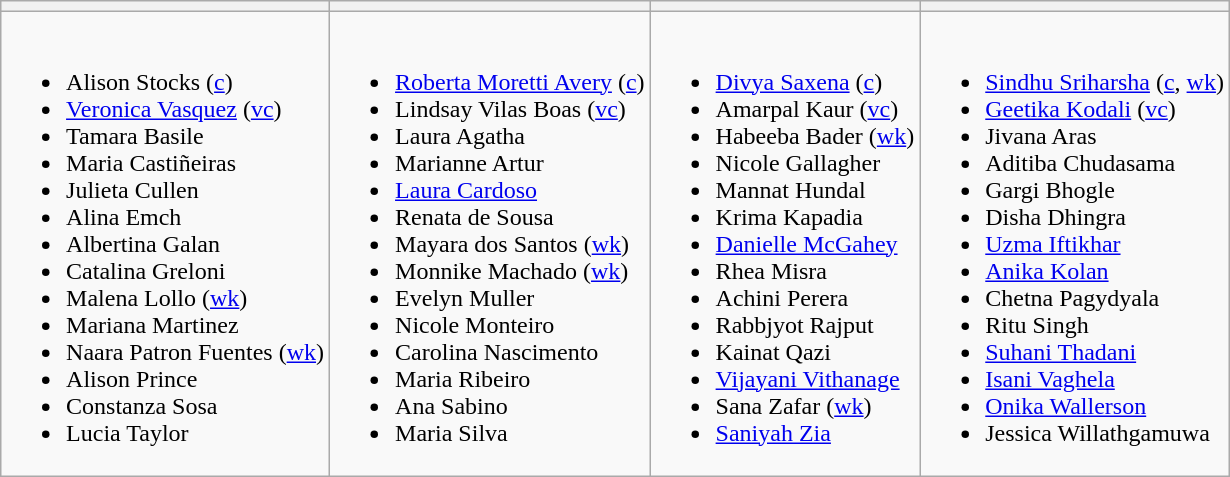<table class="wikitable" style="text-align:left; margin:auto">
<tr>
<th></th>
<th></th>
<th></th>
<th></th>
</tr>
<tr>
<td valign=top><br><ul><li>Alison Stocks (<a href='#'>c</a>)</li><li><a href='#'>Veronica Vasquez</a> (<a href='#'>vc</a>)</li><li>Tamara Basile</li><li>Maria Castiñeiras</li><li>Julieta Cullen</li><li>Alina Emch</li><li>Albertina Galan</li><li>Catalina Greloni</li><li>Malena Lollo (<a href='#'>wk</a>)</li><li>Mariana Martinez</li><li>Naara Patron Fuentes (<a href='#'>wk</a>)</li><li>Alison Prince</li><li>Constanza Sosa</li><li>Lucia Taylor</li></ul></td>
<td valign=top><br><ul><li><a href='#'>Roberta Moretti Avery</a> (<a href='#'>c</a>)</li><li>Lindsay Vilas Boas (<a href='#'>vc</a>)</li><li>Laura Agatha</li><li>Marianne Artur</li><li><a href='#'>Laura Cardoso</a></li><li>Renata de Sousa</li><li>Mayara dos Santos (<a href='#'>wk</a>)</li><li>Monnike Machado (<a href='#'>wk</a>)</li><li>Evelyn Muller</li><li>Nicole Monteiro</li><li>Carolina Nascimento</li><li>Maria Ribeiro</li><li>Ana Sabino</li><li>Maria Silva</li></ul></td>
<td valign=top><br><ul><li><a href='#'>Divya Saxena</a> (<a href='#'>c</a>)</li><li>Amarpal Kaur (<a href='#'>vc</a>)</li><li>Habeeba Bader (<a href='#'>wk</a>)</li><li>Nicole Gallagher</li><li>Mannat Hundal</li><li>Krima Kapadia</li><li><a href='#'>Danielle McGahey</a></li><li>Rhea Misra</li><li>Achini Perera</li><li>Rabbjyot Rajput</li><li>Kainat Qazi</li><li><a href='#'>Vijayani Vithanage</a></li><li>Sana Zafar (<a href='#'>wk</a>)</li><li><a href='#'>Saniyah Zia</a></li></ul></td>
<td valign=top><br><ul><li><a href='#'>Sindhu Sriharsha</a> (<a href='#'>c</a>, <a href='#'>wk</a>)</li><li><a href='#'>Geetika Kodali</a> (<a href='#'>vc</a>)</li><li>Jivana Aras</li><li>Aditiba Chudasama</li><li>Gargi Bhogle</li><li>Disha Dhingra</li><li><a href='#'>Uzma Iftikhar</a></li><li><a href='#'>Anika Kolan</a></li><li>Chetna Pagydyala</li><li>Ritu Singh</li><li><a href='#'>Suhani Thadani</a></li><li><a href='#'>Isani Vaghela</a></li><li><a href='#'>Onika Wallerson</a></li><li>Jessica Willathgamuwa</li></ul></td>
</tr>
</table>
